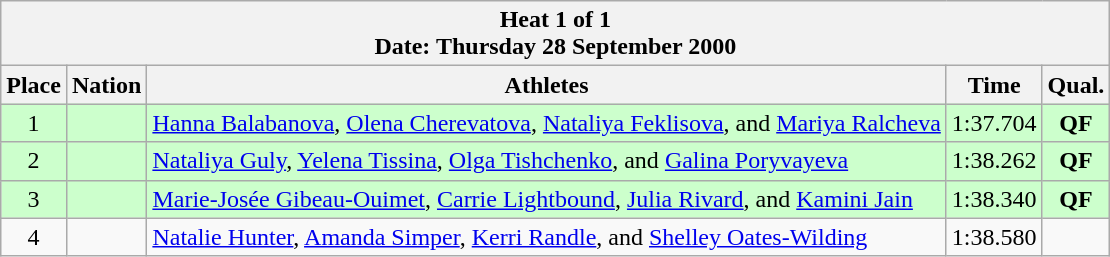<table class="wikitable sortable">
<tr>
<th colspan=5>Heat 1 of 1 <br> Date: Thursday 28 September 2000</th>
</tr>
<tr>
<th rowspan=1>Place</th>
<th rowspan=1>Nation</th>
<th rowspan=1>Athletes</th>
<th rowspan=1>Time</th>
<th rowspan=1>Qual.</th>
</tr>
<tr bgcolor="ccffcc">
<td align="center">1</td>
<td align="left"></td>
<td align="left"><a href='#'>Hanna Balabanova</a>, <a href='#'>Olena Cherevatova</a>, <a href='#'>Nataliya Feklisova</a>, and <a href='#'>Mariya Ralcheva</a></td>
<td align="center">1:37.704</td>
<td align="center"><strong>QF</strong></td>
</tr>
<tr bgcolor="ccffcc">
<td align="center">2</td>
<td align="left"></td>
<td align="left"><a href='#'>Nataliya Guly</a>, <a href='#'>Yelena Tissina</a>, <a href='#'>Olga Tishchenko</a>, and <a href='#'>Galina Poryvayeva</a></td>
<td align="center">1:38.262</td>
<td align="center"><strong>QF</strong></td>
</tr>
<tr bgcolor="ccffcc">
<td align="center">3</td>
<td align="left"></td>
<td align="left"><a href='#'>Marie-Josée Gibeau-Ouimet</a>, <a href='#'>Carrie Lightbound</a>, <a href='#'>Julia Rivard</a>, and <a href='#'>Kamini Jain</a></td>
<td align="center">1:38.340</td>
<td align="center"><strong>QF</strong></td>
</tr>
<tr>
<td align="center">4</td>
<td align="left"></td>
<td align="left"><a href='#'>Natalie Hunter</a>, <a href='#'>Amanda Simper</a>, <a href='#'>Kerri Randle</a>, and <a href='#'>Shelley Oates-Wilding</a></td>
<td align="center">1:38.580</td>
<td align="center"></td>
</tr>
</table>
